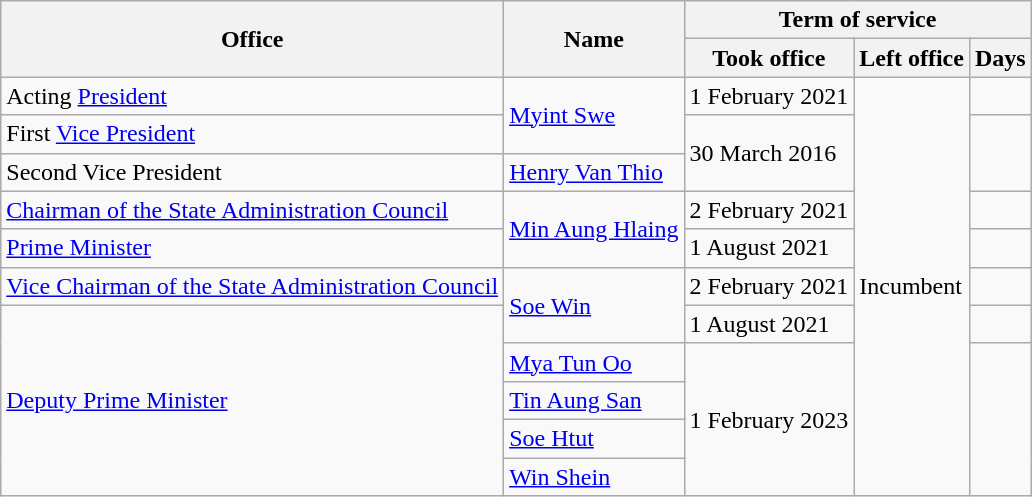<table class="wikitable">
<tr>
<th rowspan=2>Office</th>
<th rowspan=2>Name</th>
<th colspan=3>Term of service</th>
</tr>
<tr>
<th>Took office</th>
<th>Left office</th>
<th>Days</th>
</tr>
<tr>
<td>Acting <a href='#'>President</a></td>
<td rowspan="2"><a href='#'>Myint Swe</a></td>
<td>1 February 2021</td>
<td rowspan="11">Incumbent</td>
<td></td>
</tr>
<tr>
<td>First <a href='#'>Vice President</a></td>
<td rowspan="2">30 March 2016</td>
<td rowspan="2"></td>
</tr>
<tr>
<td>Second Vice President</td>
<td><a href='#'>Henry Van Thio</a></td>
</tr>
<tr>
<td><a href='#'>Chairman of the State Administration Council</a></td>
<td rowspan="2"><a href='#'>Min Aung Hlaing</a></td>
<td>2 February 2021</td>
<td></td>
</tr>
<tr>
<td><a href='#'>Prime Minister</a></td>
<td>1 August 2021</td>
<td></td>
</tr>
<tr>
<td><a href='#'>Vice Chairman of the State Administration Council</a></td>
<td rowspan="2"><a href='#'>Soe Win</a></td>
<td>2 February 2021</td>
<td></td>
</tr>
<tr>
<td rowspan="5"><a href='#'>Deputy Prime Minister</a></td>
<td>1 August 2021</td>
<td></td>
</tr>
<tr>
<td><a href='#'>Mya Tun Oo</a></td>
<td rowspan="4">1 February 2023</td>
<td rowspan="4"></td>
</tr>
<tr>
<td><a href='#'>Tin Aung San</a></td>
</tr>
<tr>
<td><a href='#'>Soe Htut</a></td>
</tr>
<tr>
<td><a href='#'>Win Shein</a></td>
</tr>
</table>
